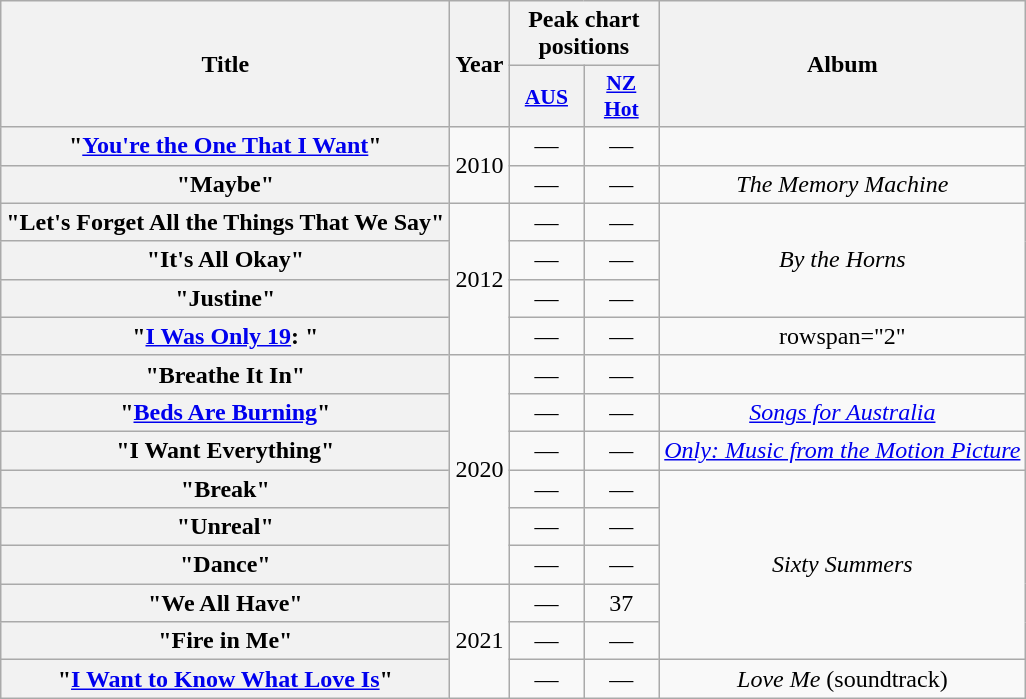<table class="wikitable plainrowheaders" style="text-align:center;">
<tr>
<th scope="col" rowspan="2">Title</th>
<th scope="col" rowspan="2">Year</th>
<th scope="col" colspan="2">Peak chart positions</th>
<th scope="col" rowspan="2">Album</th>
</tr>
<tr>
<th scope="col" style="width:3em;font-size:90%;"><a href='#'>AUS</a><br></th>
<th scope="col" style="width:3em;font-size:90%;"><a href='#'>NZ<br>Hot</a><br></th>
</tr>
<tr>
<th scope="row">"<a href='#'>You're the One That I Want</a>"</th>
<td rowspan="2">2010</td>
<td>—</td>
<td>—</td>
<td></td>
</tr>
<tr>
<th scope="row">"Maybe"</th>
<td>—</td>
<td>—</td>
<td><em>The Memory Machine</em></td>
</tr>
<tr>
<th scope="row">"Let's Forget All the Things That We Say"</th>
<td rowspan="4">2012</td>
<td>—</td>
<td>—</td>
<td rowspan="3"><em>By the Horns</em></td>
</tr>
<tr>
<th scope="row">"It's All Okay"</th>
<td>—</td>
<td>—</td>
</tr>
<tr>
<th scope="row">"Justine"</th>
<td>—</td>
<td>—</td>
</tr>
<tr>
<th scope="row">"<a href='#'>I Was Only 19</a>: "</th>
<td>—</td>
<td>—</td>
<td>rowspan="2" </td>
</tr>
<tr>
<th scope="row">"Breathe It In"<br></th>
<td rowspan="6">2020</td>
<td>—</td>
<td>—</td>
</tr>
<tr>
<th scope="row">"<a href='#'>Beds Are Burning</a>"</th>
<td>—</td>
<td>—</td>
<td><em><a href='#'>Songs for Australia</a></em></td>
</tr>
<tr>
<th scope="row">"I Want Everything"</th>
<td>—</td>
<td>—</td>
<td><em><a href='#'>Only: Music from the Motion Picture</a></em></td>
</tr>
<tr>
<th scope="row">"Break"</th>
<td>—</td>
<td>—</td>
<td rowspan="5"><em>Sixty Summers</em></td>
</tr>
<tr>
<th scope="row">"Unreal"</th>
<td>—</td>
<td>—</td>
</tr>
<tr>
<th scope="row">"Dance"</th>
<td>—</td>
<td>—</td>
</tr>
<tr>
<th scope="row">"We All Have"<br></th>
<td rowspan="3">2021</td>
<td>—</td>
<td>37</td>
</tr>
<tr>
<th scope="row">"Fire in Me"</th>
<td>—</td>
<td>—</td>
</tr>
<tr>
<th scope="row">"<a href='#'>I Want to Know What Love Is</a>"</th>
<td>—</td>
<td>—</td>
<td><em>Love Me</em> (soundtrack)</td>
</tr>
</table>
